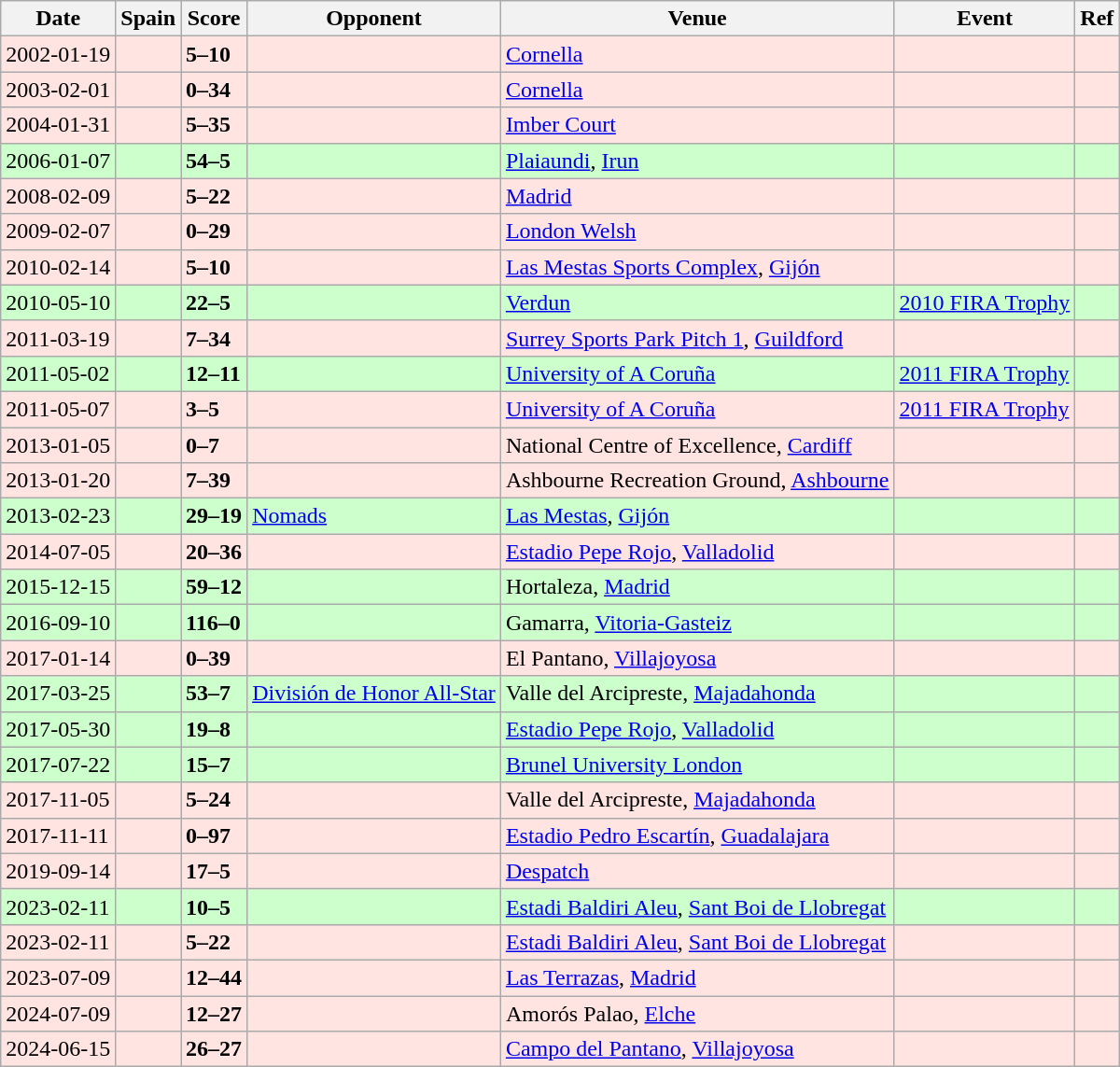<table class="wikitable sortable">
<tr>
<th>Date</th>
<th>Spain</th>
<th>Score</th>
<th>Opponent</th>
<th>Venue</th>
<th>Event</th>
<th>Ref</th>
</tr>
<tr bgcolor="FFE4E1">
<td>2002-01-19</td>
<td align=right></td>
<td><strong>5–10</strong></td>
<td></td>
<td><a href='#'>Cornella</a></td>
<td></td>
<td></td>
</tr>
<tr bgcolor="FFE4E1">
<td>2003-02-01</td>
<td align=right></td>
<td><strong>0–34</strong></td>
<td></td>
<td><a href='#'>Cornella</a></td>
<td></td>
<td></td>
</tr>
<tr bgcolor="FFE4E1">
<td>2004-01-31</td>
<td align=right></td>
<td><strong>5–35</strong></td>
<td></td>
<td><a href='#'>Imber Court</a></td>
<td></td>
<td></td>
</tr>
<tr bgcolor=#ccffcc>
<td>2006-01-07</td>
<td align=right></td>
<td><strong>54–5</strong></td>
<td></td>
<td><a href='#'>Plaiaundi</a>, <a href='#'>Irun</a></td>
<td></td>
<td></td>
</tr>
<tr bgcolor="FFE4E1">
<td>2008-02-09</td>
<td align=right></td>
<td><strong>5–22</strong></td>
<td></td>
<td><a href='#'>Madrid</a></td>
<td></td>
<td></td>
</tr>
<tr bgcolor="FFE4E1">
<td>2009-02-07</td>
<td align=right></td>
<td><strong>0–29</strong></td>
<td></td>
<td><a href='#'>London Welsh</a></td>
<td></td>
<td></td>
</tr>
<tr bgcolor="FFE4E1">
<td>2010-02-14</td>
<td align=right></td>
<td><strong>5–10</strong></td>
<td></td>
<td><a href='#'>Las Mestas Sports Complex</a>, <a href='#'>Gijón</a></td>
<td></td>
<td></td>
</tr>
<tr bgcolor=#ccffcc>
<td>2010-05-10</td>
<td align=right></td>
<td><strong>22–5</strong></td>
<td></td>
<td><a href='#'>Verdun</a></td>
<td><a href='#'>2010 FIRA Trophy</a></td>
<td></td>
</tr>
<tr bgcolor="FFE4E1">
<td>2011-03-19</td>
<td align=right></td>
<td><strong>7–34</strong></td>
<td></td>
<td><a href='#'>Surrey Sports Park Pitch 1</a>, <a href='#'>Guildford</a></td>
<td></td>
<td></td>
</tr>
<tr bgcolor=#ccffcc>
<td>2011-05-02</td>
<td align=right></td>
<td><strong>12–11</strong></td>
<td></td>
<td><a href='#'>University of A Coruña</a></td>
<td><a href='#'>2011 FIRA Trophy</a></td>
<td></td>
</tr>
<tr bgcolor="FFE4E1">
<td>2011-05-07</td>
<td align=right></td>
<td><strong>3–5</strong></td>
<td></td>
<td><a href='#'>University of A Coruña</a></td>
<td><a href='#'>2011 FIRA Trophy</a></td>
<td></td>
</tr>
<tr bgcolor="FFE4E1">
<td>2013-01-05</td>
<td align=right></td>
<td><strong>0–7</strong></td>
<td></td>
<td>National Centre of Excellence, <a href='#'>Cardiff</a></td>
<td></td>
<td></td>
</tr>
<tr bgcolor="FFE4E1">
<td>2013-01-20</td>
<td align=right></td>
<td><strong>7–39</strong></td>
<td></td>
<td>Ashbourne Recreation Ground, <a href='#'>Ashbourne</a></td>
<td></td>
<td></td>
</tr>
<tr bgcolor=#ccffcc>
<td>2013-02-23</td>
<td align=right></td>
<td><strong>29–19</strong></td>
<td> <a href='#'>Nomads</a></td>
<td><a href='#'>Las Mestas</a>, <a href='#'>Gijón</a></td>
<td></td>
<td></td>
</tr>
<tr bgcolor="FFE4E1">
<td>2014-07-05</td>
<td align=right></td>
<td><strong>20–36</strong></td>
<td></td>
<td><a href='#'>Estadio Pepe Rojo</a>, <a href='#'>Valladolid</a></td>
<td></td>
<td></td>
</tr>
<tr bgcolor=#ccffcc>
<td>2015-12-15</td>
<td align=right></td>
<td><strong>59–12</strong></td>
<td></td>
<td>Hortaleza, <a href='#'>Madrid</a></td>
<td></td>
<td></td>
</tr>
<tr bgcolor=#ccffcc>
<td>2016-09-10</td>
<td align=right></td>
<td><strong>116–0</strong></td>
<td></td>
<td>Gamarra, <a href='#'>Vitoria-Gasteiz</a></td>
<td></td>
<td></td>
</tr>
<tr bgcolor="FFE4E1">
<td>2017-01-14</td>
<td align=right></td>
<td><strong>0–39</strong></td>
<td></td>
<td>El Pantano, <a href='#'>Villajoyosa</a></td>
<td></td>
<td></td>
</tr>
<tr bgcolor=#ccffcc>
<td>2017-03-25</td>
<td align=right></td>
<td><strong>53–7</strong></td>
<td><a href='#'>División de Honor All-Star</a></td>
<td>Valle del Arcipreste, <a href='#'>Majadahonda</a></td>
<td></td>
<td></td>
</tr>
<tr bgcolor=#ccffcc>
<td>2017-05-30</td>
<td align=right></td>
<td><strong>19–8</strong></td>
<td></td>
<td><a href='#'>Estadio Pepe Rojo</a>, <a href='#'>Valladolid</a></td>
<td></td>
<td></td>
</tr>
<tr bgcolor=#ccffcc>
<td>2017-07-22</td>
<td align=right></td>
<td><strong>15–7</strong></td>
<td></td>
<td><a href='#'>Brunel University London</a></td>
<td></td>
<td></td>
</tr>
<tr bgcolor="FFE4E1">
<td>2017-11-05</td>
<td align=right></td>
<td><strong>5–24</strong></td>
<td></td>
<td>Valle del Arcipreste, <a href='#'>Majadahonda</a></td>
<td></td>
<td></td>
</tr>
<tr bgcolor="FFE4E1">
<td>2017-11-11</td>
<td align=right></td>
<td><strong>0–97</strong></td>
<td></td>
<td><a href='#'>Estadio Pedro Escartín</a>, <a href='#'>Guadalajara</a></td>
<td></td>
<td></td>
</tr>
<tr bgcolor="FFE4E1">
<td>2019-09-14</td>
<td align=right></td>
<td><strong>17–5</strong></td>
<td></td>
<td><a href='#'>Despatch</a></td>
<td></td>
<td></td>
</tr>
<tr bgcolor=#ccffcc>
<td>2023-02-11</td>
<td align=right></td>
<td><strong>10–5</strong></td>
<td></td>
<td><a href='#'>Estadi Baldiri Aleu</a>, <a href='#'>Sant Boi de Llobregat</a></td>
<td></td>
<td></td>
</tr>
<tr bgcolor="FFE4E1">
<td>2023-02-11</td>
<td align=right></td>
<td><strong>5–22</strong></td>
<td></td>
<td><a href='#'>Estadi Baldiri Aleu</a>, <a href='#'>Sant Boi de Llobregat</a></td>
<td></td>
<td></td>
</tr>
<tr bgcolor="FFE4E1">
<td>2023-07-09</td>
<td align=right></td>
<td><strong>12–44</strong></td>
<td></td>
<td><a href='#'>Las Terrazas</a>, <a href='#'>Madrid</a></td>
<td></td>
<td></td>
</tr>
<tr bgcolor="FFE4E1">
<td>2024-07-09</td>
<td align=right></td>
<td><strong>12–27</strong></td>
<td></td>
<td>Amorós Palao, <a href='#'>Elche</a></td>
<td></td>
<td></td>
</tr>
<tr bgcolor="FFE4E1">
<td>2024-06-15</td>
<td align=right></td>
<td><strong>26–27</strong></td>
<td></td>
<td><a href='#'>Campo del Pantano</a>, <a href='#'>Villajoyosa</a></td>
<td></td>
<td></td>
</tr>
</table>
